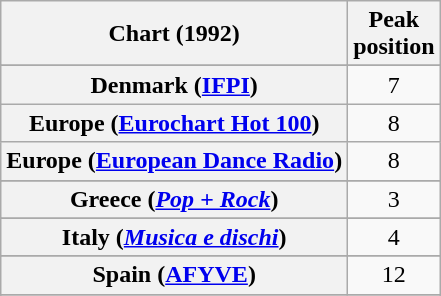<table class="wikitable sortable plainrowheaders" style="text-align:center">
<tr>
<th scope="col">Chart (1992)</th>
<th scope="col">Peak<br>position</th>
</tr>
<tr>
</tr>
<tr>
</tr>
<tr>
</tr>
<tr>
<th scope="row">Denmark (<a href='#'>IFPI</a>)</th>
<td>7</td>
</tr>
<tr>
<th scope="row">Europe (<a href='#'>Eurochart Hot 100</a>)</th>
<td>8</td>
</tr>
<tr>
<th scope="row">Europe (<a href='#'>European Dance Radio</a>)</th>
<td>8</td>
</tr>
<tr>
</tr>
<tr>
</tr>
<tr>
<th scope="row">Greece (<em><a href='#'>Pop + Rock</a></em>)</th>
<td>3</td>
</tr>
<tr>
</tr>
<tr>
<th scope="row">Italy (<em><a href='#'>Musica e dischi</a></em>)</th>
<td>4</td>
</tr>
<tr>
</tr>
<tr>
</tr>
<tr>
</tr>
<tr>
</tr>
<tr>
<th scope="row">Spain (<a href='#'>AFYVE</a>)</th>
<td>12</td>
</tr>
<tr>
</tr>
<tr>
</tr>
<tr>
</tr>
<tr>
</tr>
<tr>
</tr>
</table>
